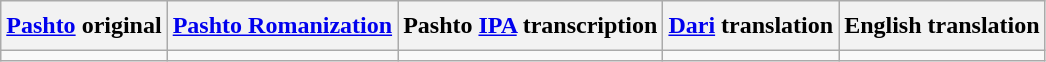<table class="wikitable" rules="cols" style="line-height: 1.6em;">
<tr>
<th><a href='#'>Pashto</a> original</th>
<th><a href='#'>Pashto Romanization</a></th>
<th>Pashto <a href='#'>IPA</a> transcription</th>
<th><a href='#'>Dari</a> translation</th>
<th>English translation</th>
</tr>
<tr style="vertical-align:top; white-space:nowrap;">
<td></td>
<td></td>
<td></td>
<td></td>
<td></td>
</tr>
</table>
